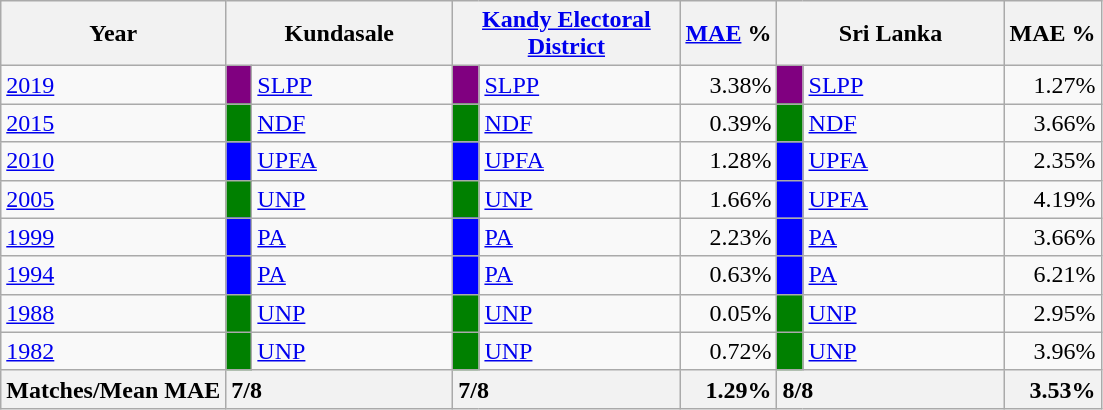<table class="wikitable">
<tr>
<th>Year</th>
<th colspan="2" width="144px">Kundasale</th>
<th colspan="2" width="144px"><a href='#'>Kandy Electoral District</a></th>
<th><a href='#'>MAE</a> %</th>
<th colspan="2" width="144px">Sri Lanka</th>
<th>MAE %</th>
</tr>
<tr>
<td><a href='#'>2019</a></td>
<td style="background-color:purple;" width="10px"></td>
<td style="text-align:left;"><a href='#'>SLPP</a></td>
<td style="background-color:purple;" width="10px"></td>
<td style="text-align:left;"><a href='#'>SLPP</a></td>
<td style="text-align:right;">3.38%</td>
<td style="background-color:purple;" width="10px"></td>
<td style="text-align:left;"><a href='#'>SLPP</a></td>
<td style="text-align:right;">1.27%</td>
</tr>
<tr>
<td><a href='#'>2015</a></td>
<td style="background-color:green;" width="10px"></td>
<td style="text-align:left;"><a href='#'>NDF</a></td>
<td style="background-color:green;" width="10px"></td>
<td style="text-align:left;"><a href='#'>NDF</a></td>
<td style="text-align:right;">0.39%</td>
<td style="background-color:green;" width="10px"></td>
<td style="text-align:left;"><a href='#'>NDF</a></td>
<td style="text-align:right;">3.66%</td>
</tr>
<tr>
<td><a href='#'>2010</a></td>
<td style="background-color:blue;" width="10px"></td>
<td style="text-align:left;"><a href='#'>UPFA</a></td>
<td style="background-color:blue;" width="10px"></td>
<td style="text-align:left;"><a href='#'>UPFA</a></td>
<td style="text-align:right;">1.28%</td>
<td style="background-color:blue;" width="10px"></td>
<td style="text-align:left;"><a href='#'>UPFA</a></td>
<td style="text-align:right;">2.35%</td>
</tr>
<tr>
<td><a href='#'>2005</a></td>
<td style="background-color:green;" width="10px"></td>
<td style="text-align:left;"><a href='#'>UNP</a></td>
<td style="background-color:green;" width="10px"></td>
<td style="text-align:left;"><a href='#'>UNP</a></td>
<td style="text-align:right;">1.66%</td>
<td style="background-color:blue;" width="10px"></td>
<td style="text-align:left;"><a href='#'>UPFA</a></td>
<td style="text-align:right;">4.19%</td>
</tr>
<tr>
<td><a href='#'>1999</a></td>
<td style="background-color:blue;" width="10px"></td>
<td style="text-align:left;"><a href='#'>PA</a></td>
<td style="background-color:blue;" width="10px"></td>
<td style="text-align:left;"><a href='#'>PA</a></td>
<td style="text-align:right;">2.23%</td>
<td style="background-color:blue;" width="10px"></td>
<td style="text-align:left;"><a href='#'>PA</a></td>
<td style="text-align:right;">3.66%</td>
</tr>
<tr>
<td><a href='#'>1994</a></td>
<td style="background-color:blue;" width="10px"></td>
<td style="text-align:left;"><a href='#'>PA</a></td>
<td style="background-color:blue;" width="10px"></td>
<td style="text-align:left;"><a href='#'>PA</a></td>
<td style="text-align:right;">0.63%</td>
<td style="background-color:blue;" width="10px"></td>
<td style="text-align:left;"><a href='#'>PA</a></td>
<td style="text-align:right;">6.21%</td>
</tr>
<tr>
<td><a href='#'>1988</a></td>
<td style="background-color:green;" width="10px"></td>
<td style="text-align:left;"><a href='#'>UNP</a></td>
<td style="background-color:green;" width="10px"></td>
<td style="text-align:left;"><a href='#'>UNP</a></td>
<td style="text-align:right;">0.05%</td>
<td style="background-color:green;" width="10px"></td>
<td style="text-align:left;"><a href='#'>UNP</a></td>
<td style="text-align:right;">2.95%</td>
</tr>
<tr>
<td><a href='#'>1982</a></td>
<td style="background-color:green;" width="10px"></td>
<td style="text-align:left;"><a href='#'>UNP</a></td>
<td style="background-color:green;" width="10px"></td>
<td style="text-align:left;"><a href='#'>UNP</a></td>
<td style="text-align:right;">0.72%</td>
<td style="background-color:green;" width="10px"></td>
<td style="text-align:left;"><a href='#'>UNP</a></td>
<td style="text-align:right;">3.96%</td>
</tr>
<tr>
<th>Matches/Mean MAE</th>
<th style="text-align:left;"colspan="2" width="144px">7/8</th>
<th style="text-align:left;"colspan="2" width="144px">7/8</th>
<th style="text-align:right;">1.29%</th>
<th style="text-align:left;"colspan="2" width="144px">8/8</th>
<th style="text-align:right;">3.53%</th>
</tr>
</table>
